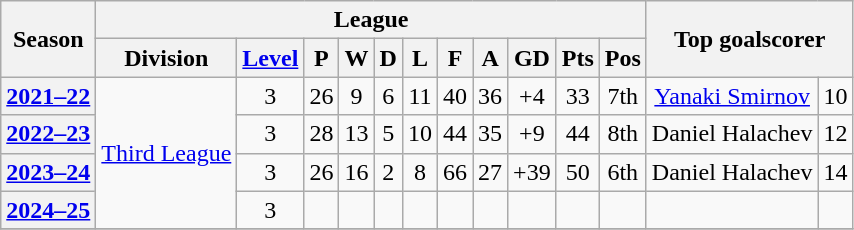<table class="wikitable plainrowheaders sortable" style="text-align: center">
<tr>
<th rowspan=2>Season</th>
<th colspan=11>League</th>
<th rowspan=2 colspan=2>Top goalscorer</th>
</tr>
<tr>
<th scope=col>Division</th>
<th scope=col><a href='#'>Level</a></th>
<th scope=col>P</th>
<th scope=col>W</th>
<th scope=col>D</th>
<th scope=col>L</th>
<th scope=col>F</th>
<th scope=col>A</th>
<th scope=col>GD</th>
<th scope=col>Pts</th>
<th scope=col data-sort-type="number">Pos</th>
</tr>
<tr>
<th scope=row rowspan=1><a href='#'>2021–22</a></th>
<td rowspan=4><a href='#'>Third League</a></td>
<td rowspan=1>3</td>
<td rowspan=1>26</td>
<td rowspan=1>9</td>
<td rowspan=1>6</td>
<td rowspan=1>11</td>
<td rowspan=1>40</td>
<td rowspan=1>36</td>
<td rowspan=1>+4</td>
<td rowspan=1>33</td>
<td rowspan=1>7th</td>
<td rowspan=1> <a href='#'>Yanaki Smirnov</a></td>
<td rowspan=1>10</td>
</tr>
<tr>
<th scope=row rowspan=1><a href='#'>2022–23</a></th>
<td rowspan=1>3</td>
<td rowspan=1>28</td>
<td rowspan=1>13</td>
<td rowspan=1>5</td>
<td rowspan=1>10</td>
<td rowspan=1>44</td>
<td rowspan=1>35</td>
<td rowspan=1>+9</td>
<td rowspan=1>44</td>
<td rowspan=1>8th</td>
<td rowspan=1> Daniel Halachev</td>
<td rowspan=1>12</td>
</tr>
<tr>
<th scope=row rowspan=1><a href='#'>2023–24</a></th>
<td rowspan=1>3</td>
<td rowspan=1>26</td>
<td rowspan=1>16</td>
<td rowspan=1>2</td>
<td rowspan=1>8</td>
<td rowspan=1>66</td>
<td rowspan=1>27</td>
<td rowspan=1>+39</td>
<td rowspan=1>50</td>
<td rowspan=1>6th</td>
<td rowspan=1> Daniel Halachev</td>
<td rowspan=1>14</td>
</tr>
<tr>
<th scope=row rowspan=1><a href='#'>2024–25</a></th>
<td rowspan=1>3</td>
<td rowspan=1></td>
<td rowspan=1></td>
<td rowspan=1></td>
<td rowspan=1></td>
<td rowspan=1></td>
<td rowspan=1></td>
<td rowspan=1></td>
<td rowspan=1></td>
<td rowspan=1></td>
<td rowspan=1></td>
<td rowspan=1></td>
</tr>
<tr>
</tr>
</table>
